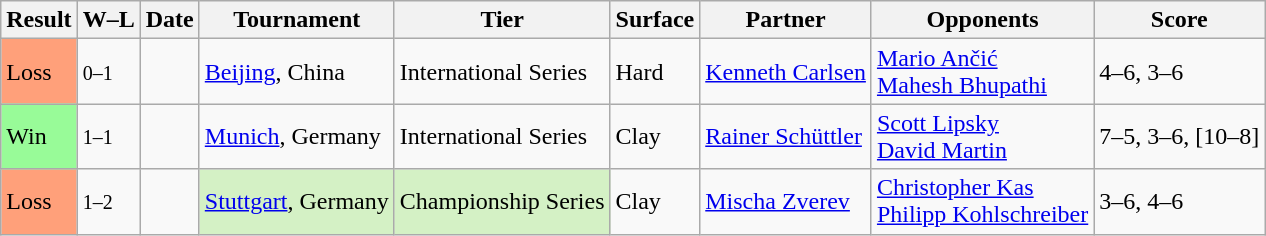<table class="sortable wikitable">
<tr>
<th>Result</th>
<th class="unsortable">W–L</th>
<th>Date</th>
<th>Tournament</th>
<th>Tier</th>
<th>Surface</th>
<th>Partner</th>
<th>Opponents</th>
<th class="unsortable">Score</th>
</tr>
<tr>
<td style="background:#ffa07a;">Loss</td>
<td><small>0–1</small></td>
<td><a href='#'></a></td>
<td><a href='#'>Beijing</a>, China</td>
<td>International Series</td>
<td>Hard</td>
<td> <a href='#'>Kenneth Carlsen</a></td>
<td> <a href='#'>Mario Ančić</a> <br>  <a href='#'>Mahesh Bhupathi</a></td>
<td>4–6, 3–6</td>
</tr>
<tr>
<td style="background:#98fb98;">Win</td>
<td><small>1–1</small></td>
<td><a href='#'></a></td>
<td><a href='#'>Munich</a>, Germany</td>
<td>International Series</td>
<td>Clay</td>
<td> <a href='#'>Rainer Schüttler</a></td>
<td> <a href='#'>Scott Lipsky</a> <br>  <a href='#'>David Martin</a></td>
<td>7–5, 3–6, [10–8]</td>
</tr>
<tr>
<td style="background:#ffa07a;">Loss</td>
<td><small>1–2</small></td>
<td><a href='#'></a></td>
<td style="background:#d4f1c5;"><a href='#'>Stuttgart</a>, Germany</td>
<td style="background:#d4f1c5;">Championship Series</td>
<td>Clay</td>
<td> <a href='#'>Mischa Zverev</a></td>
<td> <a href='#'>Christopher Kas</a> <br>  <a href='#'>Philipp Kohlschreiber</a></td>
<td>3–6, 4–6</td>
</tr>
</table>
